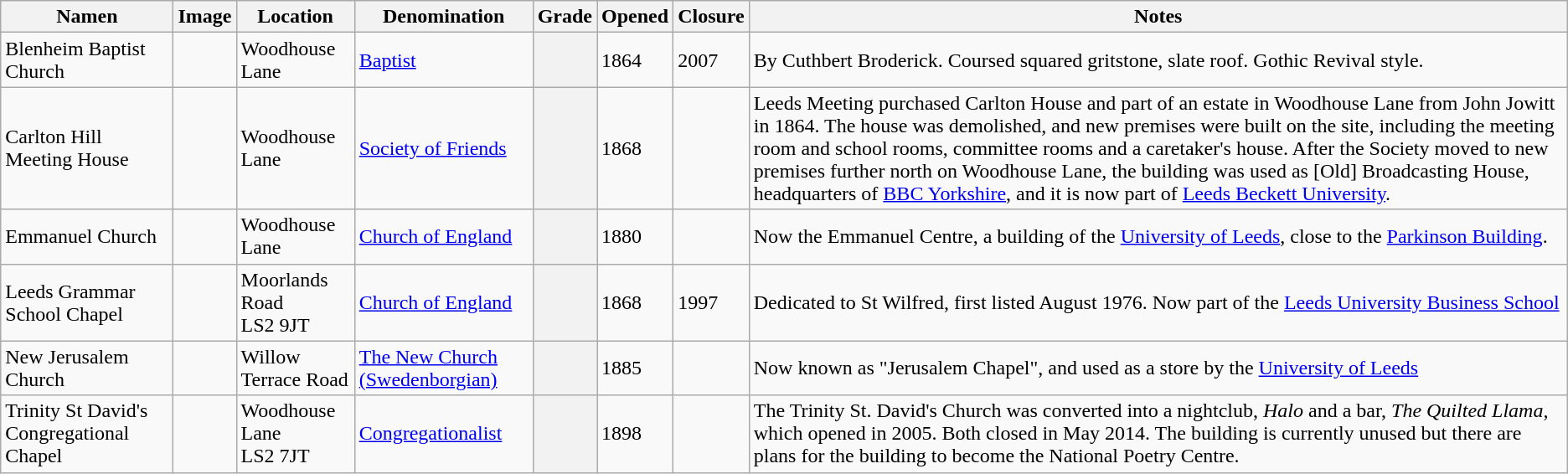<table class="wikitable sortable">
<tr>
<th>Namen</th>
<th class="unsortable">Image</th>
<th>Location</th>
<th>Denomination</th>
<th>Grade</th>
<th>Opened</th>
<th>Closure</th>
<th class="unsortable">Notes</th>
</tr>
<tr>
<td>Blenheim Baptist Church</td>
<td></td>
<td>Woodhouse Lane</td>
<td><a href='#'>Baptist</a></td>
<th></th>
<td>1864</td>
<td>2007</td>
<td>By Cuthbert Broderick. Coursed squared gritstone, slate roof. Gothic Revival style.</td>
</tr>
<tr>
<td>Carlton Hill Meeting House</td>
<td></td>
<td>Woodhouse Lane</td>
<td><a href='#'>Society of Friends</a></td>
<th></th>
<td>1868</td>
<td></td>
<td>Leeds Meeting purchased Carlton House and part of an estate in Woodhouse Lane from John Jowitt in 1864. The house was demolished, and new premises were built on the site, including the meeting room and school rooms, committee rooms and a caretaker's house. After the Society moved to new premises further north on Woodhouse Lane, the building was used as [Old] Broadcasting House, headquarters of <a href='#'>BBC Yorkshire</a>, and it is now part of <a href='#'>Leeds Beckett University</a>.</td>
</tr>
<tr>
<td>Emmanuel Church</td>
<td></td>
<td>Woodhouse Lane</td>
<td><a href='#'>Church of England</a></td>
<th></th>
<td>1880</td>
<td></td>
<td>Now the Emmanuel Centre, a building of the <a href='#'>University of Leeds</a>, close to the <a href='#'>Parkinson Building</a>.</td>
</tr>
<tr>
<td>Leeds Grammar School Chapel</td>
<td></td>
<td>Moorlands Road<br>LS2 9JT</td>
<td><a href='#'>Church of England</a></td>
<th></th>
<td>1868</td>
<td>1997</td>
<td>Dedicated to St Wilfred, first listed August 1976. Now part of the <a href='#'>Leeds University Business School</a></td>
</tr>
<tr>
<td>New Jerusalem Church</td>
<td></td>
<td>Willow Terrace Road</td>
<td><a href='#'>The New Church (Swedenborgian)</a></td>
<th></th>
<td>1885</td>
<td></td>
<td>Now known as "Jerusalem Chapel", and used as a store by the <a href='#'>University of Leeds</a></td>
</tr>
<tr>
<td>Trinity St David's Congregational Chapel</td>
<td></td>
<td>Woodhouse Lane<br>LS2 7JT</td>
<td><a href='#'>Congregationalist</a></td>
<th></th>
<td>1898</td>
<td></td>
<td>The Trinity St. David's Church was converted into a nightclub, <em>Halo</em> and a bar, <em>The Quilted Llama</em>, which opened in 2005. Both closed in May 2014. The building is currently unused but  there are plans for the building to become the National Poetry Centre.</td>
</tr>
</table>
